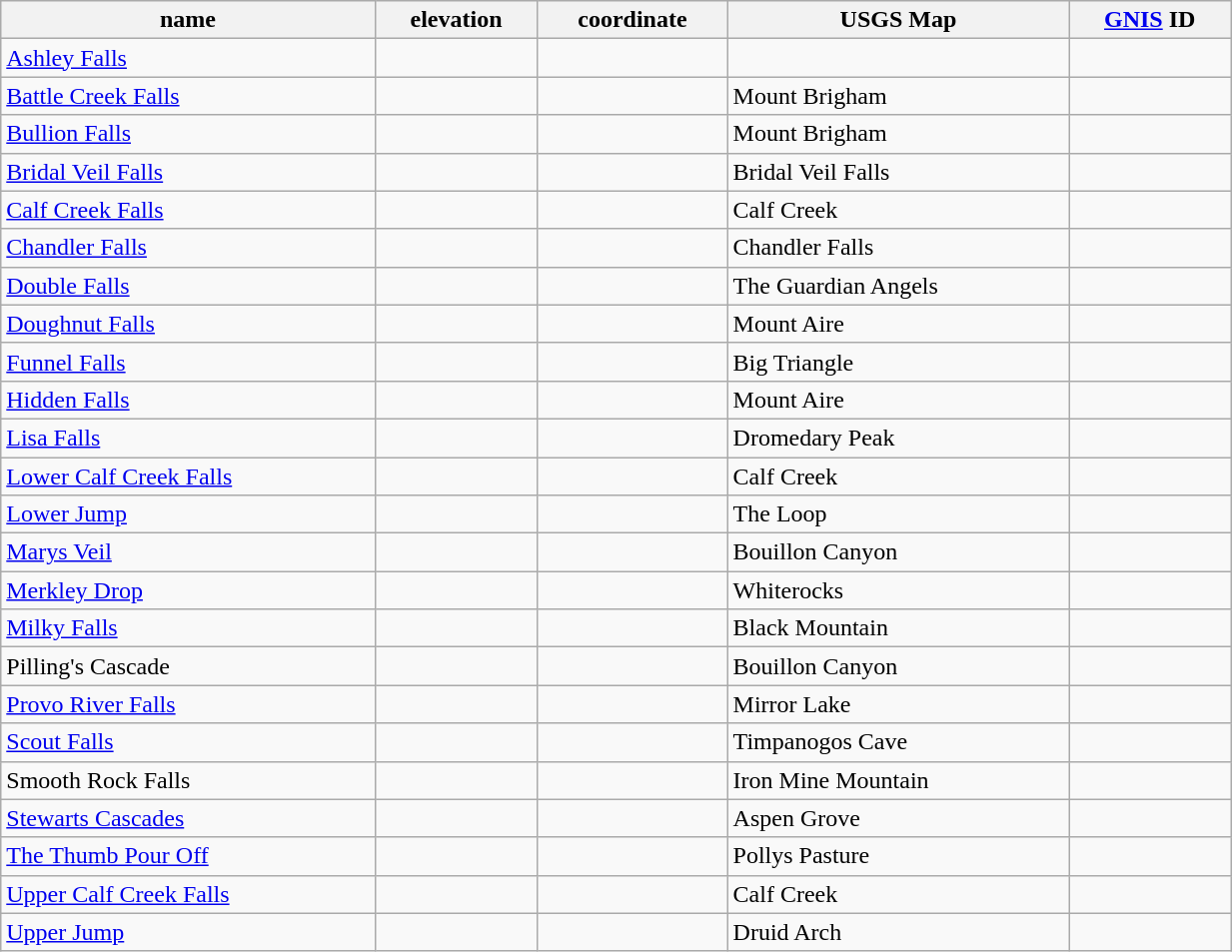<table class="wikitable sortable" style="width:65%">
<tr>
<th>name</th>
<th>elevation</th>
<th>coordinate</th>
<th>USGS Map</th>
<th><a href='#'>GNIS</a> ID</th>
</tr>
<tr>
<td><a href='#'>Ashley Falls</a></td>
<td></td>
<td></td>
<td></td>
<td></td>
</tr>
<tr>
<td><a href='#'>Battle Creek Falls</a></td>
<td></td>
<td></td>
<td>Mount Brigham</td>
<td></td>
</tr>
<tr>
<td><a href='#'>Bullion Falls</a></td>
<td></td>
<td></td>
<td>Mount Brigham</td>
<td></td>
</tr>
<tr>
<td><a href='#'>Bridal Veil Falls</a></td>
<td></td>
<td></td>
<td>Bridal Veil Falls</td>
<td></td>
</tr>
<tr>
<td><a href='#'>Calf Creek Falls</a></td>
<td></td>
<td></td>
<td>Calf Creek</td>
<td></td>
</tr>
<tr>
<td><a href='#'>Chandler Falls</a></td>
<td></td>
<td></td>
<td>Chandler Falls</td>
<td></td>
</tr>
<tr>
<td><a href='#'>Double Falls</a></td>
<td></td>
<td></td>
<td>The Guardian Angels</td>
<td></td>
</tr>
<tr>
<td><a href='#'>Doughnut Falls</a></td>
<td></td>
<td></td>
<td>Mount Aire</td>
<td></td>
</tr>
<tr>
<td><a href='#'>Funnel Falls</a></td>
<td></td>
<td></td>
<td>Big Triangle</td>
<td></td>
</tr>
<tr>
<td><a href='#'>Hidden Falls</a></td>
<td></td>
<td></td>
<td>Mount Aire</td>
<td></td>
</tr>
<tr>
<td><a href='#'>Lisa Falls</a></td>
<td></td>
<td></td>
<td>Dromedary Peak</td>
<td></td>
</tr>
<tr>
<td><a href='#'>Lower Calf Creek Falls</a></td>
<td></td>
<td></td>
<td>Calf Creek</td>
<td></td>
</tr>
<tr>
<td><a href='#'>Lower Jump</a></td>
<td></td>
<td></td>
<td>The Loop</td>
<td></td>
</tr>
<tr>
<td><a href='#'>Marys Veil</a></td>
<td></td>
<td></td>
<td>Bouillon Canyon</td>
<td></td>
</tr>
<tr>
<td><a href='#'>Merkley Drop</a></td>
<td></td>
<td></td>
<td>Whiterocks</td>
<td></td>
</tr>
<tr>
<td><a href='#'>Milky Falls</a></td>
<td></td>
<td></td>
<td>Black Mountain</td>
<td></td>
</tr>
<tr>
<td>Pilling's Cascade</td>
<td></td>
<td></td>
<td>Bouillon Canyon</td>
<td></td>
</tr>
<tr>
<td><a href='#'>Provo River Falls</a></td>
<td></td>
<td></td>
<td>Mirror Lake</td>
<td></td>
</tr>
<tr>
<td><a href='#'>Scout Falls</a></td>
<td></td>
<td></td>
<td>Timpanogos Cave</td>
<td></td>
</tr>
<tr>
<td>Smooth Rock Falls</td>
<td></td>
<td></td>
<td>Iron Mine Mountain</td>
<td></td>
</tr>
<tr>
<td><a href='#'>Stewarts Cascades</a></td>
<td></td>
<td></td>
<td>Aspen Grove</td>
<td></td>
</tr>
<tr>
<td><a href='#'>The Thumb Pour Off</a></td>
<td></td>
<td></td>
<td>Pollys Pasture</td>
<td></td>
</tr>
<tr>
<td><a href='#'>Upper Calf Creek Falls</a></td>
<td></td>
<td></td>
<td>Calf Creek</td>
<td></td>
</tr>
<tr>
<td><a href='#'>Upper Jump</a></td>
<td></td>
<td></td>
<td>Druid Arch</td>
<td></td>
</tr>
</table>
